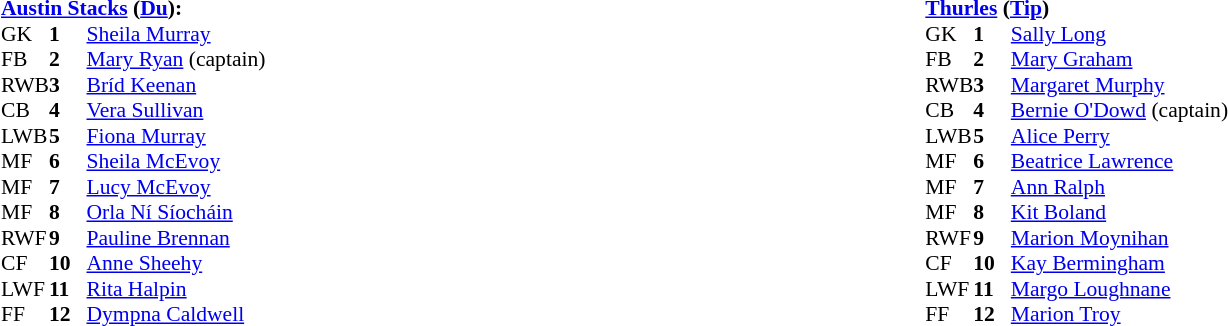<table width="100%">
<tr>
<td valign="top"></td>
<td valign="top" width="50%"><br><table style="font-size: 90%" cellspacing="0" cellpadding="0" align=center>
<tr>
<td colspan="4"><strong><a href='#'>Austin Stacks</a> (<a href='#'>Du</a>):</strong></td>
</tr>
<tr>
<th width="25"></th>
<th width="25"></th>
</tr>
<tr>
<td>GK</td>
<td><strong>1</strong></td>
<td><a href='#'>Sheila Murray</a></td>
</tr>
<tr>
<td>FB</td>
<td><strong>2</strong></td>
<td><a href='#'>Mary Ryan</a> (captain)</td>
</tr>
<tr>
<td>RWB</td>
<td><strong>3</strong></td>
<td><a href='#'>Bríd Keenan</a></td>
</tr>
<tr>
<td>CB</td>
<td><strong>4</strong></td>
<td><a href='#'>Vera Sullivan</a></td>
</tr>
<tr>
<td>LWB</td>
<td><strong>5</strong></td>
<td><a href='#'>Fiona Murray</a></td>
</tr>
<tr>
<td>MF</td>
<td><strong>6</strong></td>
<td><a href='#'>Sheila McEvoy</a></td>
</tr>
<tr>
<td>MF</td>
<td><strong>7</strong></td>
<td><a href='#'>Lucy McEvoy</a></td>
</tr>
<tr>
<td>MF</td>
<td><strong>8</strong></td>
<td><a href='#'>Orla Ní Síocháin</a></td>
</tr>
<tr>
<td>RWF</td>
<td><strong>9</strong></td>
<td><a href='#'>Pauline Brennan</a></td>
</tr>
<tr>
<td>CF</td>
<td><strong>10</strong></td>
<td><a href='#'>Anne Sheehy</a></td>
</tr>
<tr>
<td>LWF</td>
<td><strong>11</strong></td>
<td><a href='#'>Rita Halpin</a></td>
</tr>
<tr>
<td>FF</td>
<td><strong>12</strong></td>
<td><a href='#'>Dympna Caldwell</a></td>
</tr>
<tr>
</tr>
</table>
</td>
<td valign="top" width="50%"><br><table style="font-size: 90%" cellspacing="0" cellpadding="0" align=center>
<tr>
<td colspan="4"><strong><a href='#'>Thurles</a> (<a href='#'>Tip</a>)</strong></td>
</tr>
<tr>
<th width="25"></th>
<th width="25"></th>
</tr>
<tr>
<td>GK</td>
<td><strong>1</strong></td>
<td><a href='#'>Sally Long</a></td>
</tr>
<tr>
<td>FB</td>
<td><strong>2</strong></td>
<td><a href='#'>Mary Graham</a></td>
</tr>
<tr>
<td>RWB</td>
<td><strong>3</strong></td>
<td><a href='#'>Margaret Murphy</a></td>
</tr>
<tr>
<td>CB</td>
<td><strong>4</strong></td>
<td><a href='#'>Bernie O'Dowd</a> (captain)</td>
</tr>
<tr>
<td>LWB</td>
<td><strong>5</strong></td>
<td><a href='#'>Alice Perry</a></td>
</tr>
<tr>
<td>MF</td>
<td><strong>6</strong></td>
<td><a href='#'>Beatrice Lawrence</a></td>
</tr>
<tr>
<td>MF</td>
<td><strong>7</strong></td>
<td><a href='#'>Ann Ralph</a></td>
</tr>
<tr>
<td>MF</td>
<td><strong>8</strong></td>
<td><a href='#'>Kit Boland</a></td>
</tr>
<tr>
<td>RWF</td>
<td><strong>9</strong></td>
<td><a href='#'>Marion Moynihan</a></td>
</tr>
<tr>
<td>CF</td>
<td><strong>10</strong></td>
<td><a href='#'>Kay Bermingham</a></td>
</tr>
<tr>
<td>LWF</td>
<td><strong>11</strong></td>
<td><a href='#'>Margo Loughnane</a></td>
</tr>
<tr>
<td>FF</td>
<td><strong>12</strong></td>
<td><a href='#'>Marion Troy</a></td>
</tr>
<tr>
</tr>
</table>
</td>
</tr>
</table>
